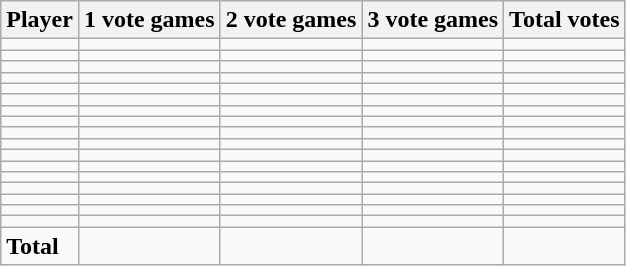<table class="wikitable">
<tr>
<th>Player</th>
<th>1 vote games</th>
<th>2 vote games</th>
<th>3 vote games</th>
<th>Total votes</th>
</tr>
<tr>
<td></td>
<td></td>
<td></td>
<td></td>
<td></td>
</tr>
<tr>
<td></td>
<td></td>
<td></td>
<td></td>
<td></td>
</tr>
<tr>
<td></td>
<td></td>
<td></td>
<td></td>
<td></td>
</tr>
<tr>
<td></td>
<td></td>
<td></td>
<td></td>
<td></td>
</tr>
<tr>
<td></td>
<td></td>
<td></td>
<td></td>
<td></td>
</tr>
<tr>
<td></td>
<td></td>
<td></td>
<td></td>
<td></td>
</tr>
<tr>
<td></td>
<td></td>
<td></td>
<td></td>
<td></td>
</tr>
<tr>
<td></td>
<td></td>
<td></td>
<td></td>
<td></td>
</tr>
<tr>
<td></td>
<td></td>
<td></td>
<td></td>
<td></td>
</tr>
<tr>
<td></td>
<td></td>
<td></td>
<td></td>
<td></td>
</tr>
<tr>
<td></td>
<td></td>
<td></td>
<td></td>
<td></td>
</tr>
<tr>
<td></td>
<td></td>
<td></td>
<td></td>
<td></td>
</tr>
<tr>
<td></td>
<td></td>
<td></td>
<td></td>
<td></td>
</tr>
<tr>
<td></td>
<td></td>
<td></td>
<td></td>
<td></td>
</tr>
<tr>
<td></td>
<td></td>
<td></td>
<td></td>
<td></td>
</tr>
<tr>
<td></td>
<td></td>
<td></td>
<td></td>
<td></td>
</tr>
<tr>
<td></td>
<td></td>
<td></td>
<td></td>
<td></td>
</tr>
<tr>
<td><strong>Total</strong></td>
<td></td>
<td></td>
<td></td>
<td></td>
</tr>
</table>
